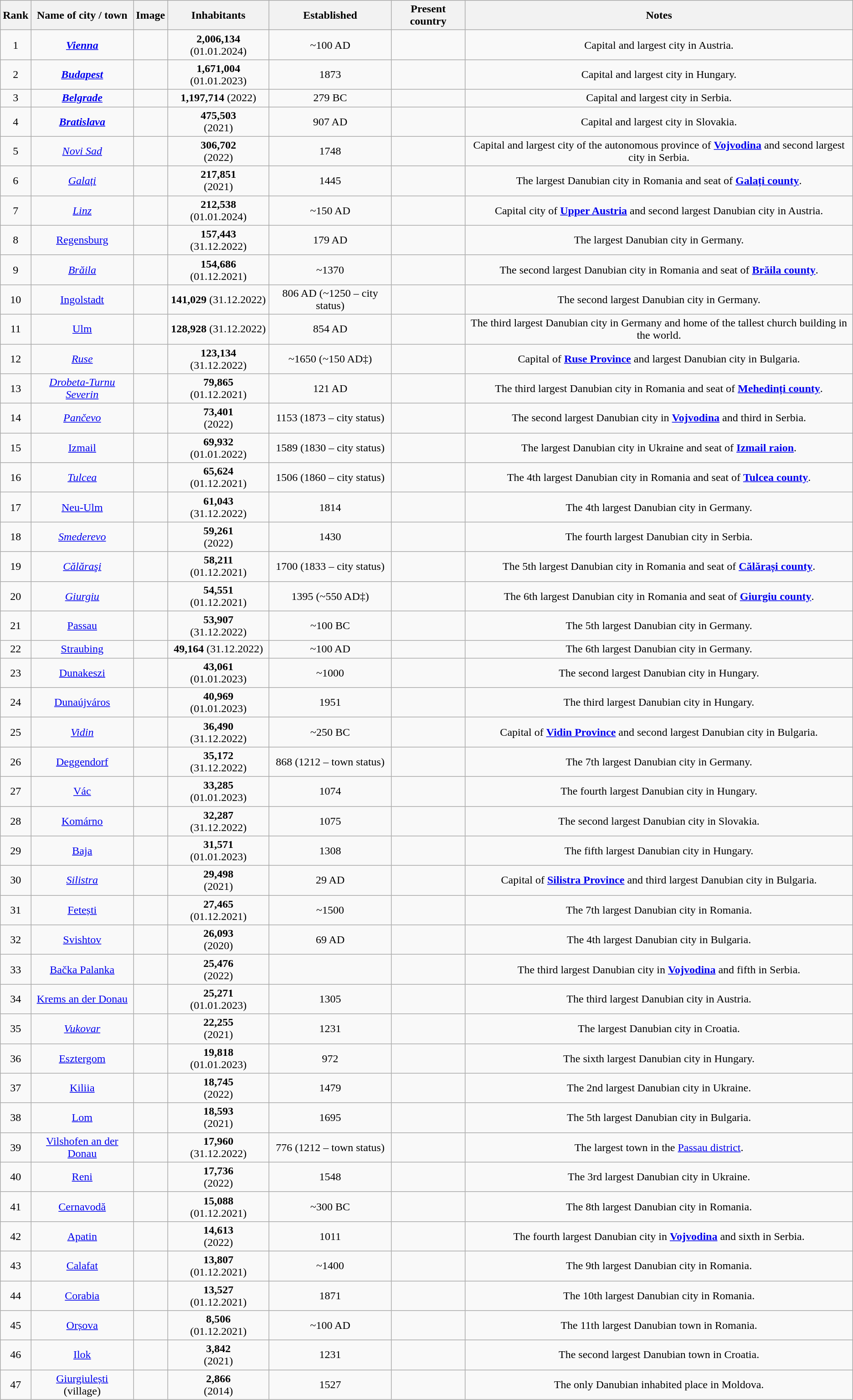<table class="wikitable sortable" style="text-align: center;">
<tr>
<th>Rank</th>
<th>Name of city / town</th>
<th class=unsortable>Image</th>
<th>Inhabitants</th>
<th>Established</th>
<th>Present country</th>
<th class=unsortable>Notes</th>
</tr>
<tr>
<td>1</td>
<td><strong><em><a href='#'>Vienna</a></em></strong></td>
<td></td>
<td><strong>2,006,134</strong><br>(01.01.2024)</td>
<td>~100 AD</td>
<td><strong></strong></td>
<td>Capital and largest city in Austria.</td>
</tr>
<tr>
<td>2</td>
<td><strong><em><a href='#'>Budapest</a></em></strong></td>
<td></td>
<td><strong>1,671,004</strong> (01.01.2023)</td>
<td>1873</td>
<td><strong></strong></td>
<td>Capital and largest city in Hungary.</td>
</tr>
<tr>
<td>3</td>
<td><strong><em><a href='#'>Belgrade</a></em></strong></td>
<td></td>
<td><strong>1,197,714</strong> (2022)</td>
<td>279 BC</td>
<td><strong></strong></td>
<td>Capital and largest city in Serbia.</td>
</tr>
<tr>
<td>4</td>
<td><strong><em><a href='#'>Bratislava</a></em></strong></td>
<td></td>
<td><strong>475,503</strong><br>(2021)</td>
<td>907 AD</td>
<td><strong></strong></td>
<td>Capital and largest city in Slovakia.</td>
</tr>
<tr>
<td>5</td>
<td><em><a href='#'>Novi Sad</a></em></td>
<td></td>
<td><strong>306,702</strong><br>(2022)</td>
<td>1748</td>
<td><strong></strong></td>
<td>Capital and largest city of the autonomous province of <strong><a href='#'>Vojvodina</a></strong> and second largest city in Serbia.</td>
</tr>
<tr>
<td>6</td>
<td><em><a href='#'>Galați</a></em></td>
<td></td>
<td><strong>217,851</strong><br>(2021)</td>
<td>1445</td>
<td><strong></strong></td>
<td>The largest Danubian city in Romania and seat of <a href='#'><strong>Galați county</strong></a>.</td>
</tr>
<tr>
<td>7</td>
<td><em><a href='#'>Linz</a></em></td>
<td></td>
<td><strong>212,538</strong><br>(01.01.2024)</td>
<td>~150 AD</td>
<td><strong></strong></td>
<td>Capital city of <strong><a href='#'>Upper Austria</a></strong> and second largest Danubian city in Austria.</td>
</tr>
<tr>
<td>8</td>
<td><a href='#'>Regensburg</a></td>
<td></td>
<td><strong>157,443</strong><br>(31.12.2022)</td>
<td>179 AD</td>
<td><strong></strong></td>
<td>The largest Danubian city in Germany.</td>
</tr>
<tr>
<td>9</td>
<td><em><a href='#'>Brăila</a></em></td>
<td></td>
<td><strong>154,686</strong><br>(01.12.2021)</td>
<td>~1370</td>
<td><strong></strong></td>
<td>The second largest Danubian city in Romania and seat of <a href='#'><strong>Brăila county</strong></a>.</td>
</tr>
<tr>
<td>10</td>
<td><a href='#'>Ingolstadt</a></td>
<td></td>
<td><strong>141,029</strong> (31.12.2022)</td>
<td>806 AD (~1250 – city status)</td>
<td><strong></strong></td>
<td>The second largest Danubian city in Germany.</td>
</tr>
<tr>
<td>11</td>
<td><a href='#'>Ulm</a></td>
<td></td>
<td><strong>128,928</strong> (31.12.2022)</td>
<td>854 AD</td>
<td><strong></strong></td>
<td>The third largest Danubian city in Germany and home of the tallest church building in the world.</td>
</tr>
<tr>
<td>12</td>
<td><a href='#'><em>Ruse</em></a></td>
<td></td>
<td><strong>123,134</strong><br>(31.12.2022)</td>
<td>~1650 (~150 AD‡)</td>
<td><strong></strong></td>
<td>Capital of <strong><a href='#'>Ruse Province</a></strong> and largest Danubian city in Bulgaria.</td>
</tr>
<tr>
<td>13</td>
<td><em><a href='#'>Drobeta-Turnu Severin</a></em></td>
<td></td>
<td><strong>79,865</strong><br>(01.12.2021)</td>
<td>121 AD</td>
<td><strong></strong></td>
<td>The third largest Danubian city in Romania and seat of <a href='#'><strong>Mehedinți county</strong></a>.</td>
</tr>
<tr>
<td>14</td>
<td><em><a href='#'>Pančevo</a></em></td>
<td></td>
<td><strong>73,401</strong><br>(2022)</td>
<td>1153 (1873 – city status)</td>
<td><strong></strong></td>
<td>The second largest Danubian city in <strong><a href='#'>Vojvodina</a></strong> and third in Serbia.</td>
</tr>
<tr>
<td>15</td>
<td><a href='#'>Izmail</a></td>
<td></td>
<td><strong>69,932</strong><br>(01.01.2022)</td>
<td>1589 (1830 – city status)</td>
<td><strong></strong></td>
<td>The largest Danubian city in Ukraine and seat of <a href='#'><strong>Izmail raion</strong></a>.</td>
</tr>
<tr>
<td>16</td>
<td><em><a href='#'>Tulcea</a></em></td>
<td></td>
<td><strong>65,624</strong><br>(01.12.2021)</td>
<td>1506 (1860 – city status)</td>
<td><strong></strong></td>
<td>The 4th largest Danubian city in Romania and seat of <a href='#'><strong>Tulcea county</strong></a>.</td>
</tr>
<tr>
<td>17</td>
<td><a href='#'>Neu-Ulm</a></td>
<td></td>
<td><strong>61,043</strong><br>(31.12.2022)</td>
<td>1814</td>
<td><strong></strong></td>
<td>The 4th largest Danubian city in Germany.</td>
</tr>
<tr>
<td>18</td>
<td><em><a href='#'>Smederevo</a></em></td>
<td></td>
<td><strong>59,261</strong><br>(2022)</td>
<td>1430</td>
<td><strong></strong></td>
<td>The fourth largest Danubian city in Serbia.</td>
</tr>
<tr>
<td>19</td>
<td><a href='#'><em>Călăraşi</em></a></td>
<td></td>
<td><strong>58,211</strong><br>(01.12.2021)</td>
<td>1700 (1833 – city status)</td>
<td><strong></strong></td>
<td>The 5th largest Danubian city in Romania and seat of <a href='#'><strong>Călărași county</strong></a>.</td>
</tr>
<tr>
<td>20</td>
<td><em><a href='#'>Giurgiu</a></em></td>
<td></td>
<td><strong>54,551</strong><br>(01.12.2021)</td>
<td>1395 (~550 AD‡)</td>
<td><strong></strong></td>
<td>The 6th largest Danubian city in Romania and seat of <a href='#'><strong>Giurgiu county</strong></a>.</td>
</tr>
<tr>
<td>21</td>
<td><a href='#'>Passau</a></td>
<td></td>
<td><strong>53,907</strong><br>(31.12.2022)</td>
<td>~100 BC</td>
<td><strong></strong></td>
<td>The 5th largest Danubian city in Germany.</td>
</tr>
<tr>
<td>22</td>
<td><a href='#'>Straubing</a></td>
<td></td>
<td><strong>49,164</strong> (31.12.2022)</td>
<td>~100 AD</td>
<td><strong></strong></td>
<td>The 6th largest Danubian city in Germany.</td>
</tr>
<tr>
<td>23</td>
<td><a href='#'>Dunakeszi</a></td>
<td></td>
<td><strong>43,061</strong><br>(01.01.2023)</td>
<td>~1000</td>
<td><strong></strong></td>
<td>The second largest Danubian city in Hungary.</td>
</tr>
<tr>
<td>24</td>
<td><a href='#'>Dunaújváros</a></td>
<td></td>
<td><strong>40,969</strong><br>(01.01.2023)</td>
<td>1951</td>
<td><strong></strong></td>
<td>The third largest Danubian city in Hungary.</td>
</tr>
<tr>
<td>25</td>
<td><em><a href='#'>Vidin</a></em></td>
<td></td>
<td><strong>36,490</strong><br>(31.12.2022)</td>
<td>~250 BC</td>
<td><strong></strong></td>
<td>Capital of <strong><a href='#'>Vidin Province</a></strong> and second largest Danubian city in Bulgaria.</td>
</tr>
<tr>
<td>26</td>
<td><a href='#'>Deggendorf</a></td>
<td></td>
<td><strong>35,172</strong><br>(31.12.2022)</td>
<td>868 (1212 – town status)</td>
<td><strong></strong></td>
<td>The 7th largest Danubian city in Germany.</td>
</tr>
<tr>
<td>27</td>
<td><a href='#'>Vác</a></td>
<td></td>
<td><strong>33,285</strong><br>(01.01.2023)</td>
<td>1074</td>
<td><strong></strong></td>
<td>The fourth largest Danubian city in Hungary.</td>
</tr>
<tr>
<td>28</td>
<td><a href='#'>Komárno</a></td>
<td></td>
<td><strong>32,287</strong><br>(31.12.2022)</td>
<td>1075</td>
<td><strong></strong></td>
<td>The second largest Danubian city in Slovakia.</td>
</tr>
<tr>
<td>29</td>
<td><a href='#'>Baja</a></td>
<td></td>
<td><strong>31,571</strong><br>(01.01.2023)</td>
<td>1308</td>
<td><strong></strong></td>
<td>The fifth largest Danubian city in Hungary.</td>
</tr>
<tr>
<td>30</td>
<td><em><a href='#'>Silistra</a></em></td>
<td></td>
<td><strong>29,498</strong><br>(2021)</td>
<td>29 AD</td>
<td><strong></strong></td>
<td>Capital of <strong><a href='#'>Silistra Province</a></strong> and third largest Danubian city in Bulgaria.</td>
</tr>
<tr>
<td>31</td>
<td><a href='#'>Fetești</a></td>
<td></td>
<td><strong>27,465</strong><br>(01.12.2021)</td>
<td>~1500</td>
<td><strong></strong></td>
<td>The 7th largest Danubian city in Romania.</td>
</tr>
<tr>
<td>32</td>
<td><a href='#'>Svishtov</a></td>
<td></td>
<td><strong>26,093</strong><br>(2020)</td>
<td>69 AD</td>
<td><strong></strong></td>
<td>The 4th largest Danubian city in Bulgaria.</td>
</tr>
<tr>
<td>33</td>
<td><a href='#'>Bačka Palanka</a></td>
<td></td>
<td><strong>25,476</strong><br>(2022)</td>
<td></td>
<td><strong></strong></td>
<td>The third largest Danubian city in <strong><a href='#'>Vojvodina</a></strong> and fifth in Serbia.</td>
</tr>
<tr>
<td>34</td>
<td><a href='#'>Krems an der Donau</a></td>
<td></td>
<td><strong>25,271</strong><br>(01.01.2023)</td>
<td>1305</td>
<td><strong></strong></td>
<td>The third largest Danubian city in Austria.</td>
</tr>
<tr>
<td>35</td>
<td><em><a href='#'>Vukovar</a></em></td>
<td></td>
<td><strong>22,255</strong><br>(2021)</td>
<td>1231</td>
<td><strong></strong></td>
<td>The largest Danubian city in Croatia.</td>
</tr>
<tr>
<td>36</td>
<td><a href='#'>Esztergom</a></td>
<td></td>
<td><strong>19,818</strong><br>(01.01.2023)</td>
<td>972</td>
<td><strong></strong></td>
<td>The sixth largest Danubian city in Hungary.</td>
</tr>
<tr>
<td>37</td>
<td><a href='#'>Kiliia</a></td>
<td></td>
<td><strong>18,745</strong><br>(2022)</td>
<td>1479</td>
<td><strong></strong></td>
<td>The 2nd largest Danubian city in Ukraine.</td>
</tr>
<tr>
<td>38</td>
<td><a href='#'>Lom</a></td>
<td></td>
<td><strong>18,593</strong><br>(2021)</td>
<td>1695</td>
<td><strong></strong></td>
<td>The 5th largest Danubian city in Bulgaria.</td>
</tr>
<tr>
<td>39</td>
<td><a href='#'>Vilshofen an der Donau</a></td>
<td></td>
<td><strong>17,960</strong><br>(31.12.2022)</td>
<td>776 (1212 – town status)</td>
<td><strong></strong></td>
<td>The largest town in the <a href='#'>Passau district</a>.</td>
</tr>
<tr>
<td>40</td>
<td><a href='#'>Reni</a></td>
<td></td>
<td><strong>17,736</strong><br>(2022)</td>
<td>1548</td>
<td><strong></strong></td>
<td>The 3rd largest Danubian city in Ukraine.</td>
</tr>
<tr>
<td>41</td>
<td><a href='#'>Cernavodă</a></td>
<td></td>
<td><strong>15,088</strong><br>(01.12.2021)</td>
<td>~300 BC</td>
<td><strong></strong></td>
<td>The 8th largest Danubian city in Romania.</td>
</tr>
<tr>
<td>42</td>
<td><a href='#'>Apatin</a></td>
<td></td>
<td><strong>14,613</strong><br>(2022)</td>
<td>1011</td>
<td><strong></strong></td>
<td>The fourth largest Danubian city in <strong><a href='#'>Vojvodina</a></strong> and sixth in Serbia.</td>
</tr>
<tr>
<td>43</td>
<td><a href='#'>Calafat</a></td>
<td></td>
<td><strong>13,807</strong><br>(01.12.2021)</td>
<td>~1400</td>
<td><strong></strong></td>
<td>The 9th largest Danubian city in Romania.</td>
</tr>
<tr>
<td>44</td>
<td><a href='#'>Corabia</a></td>
<td></td>
<td><strong>13,527</strong><br>(01.12.2021)</td>
<td>1871</td>
<td><strong></strong></td>
<td>The 10th largest Danubian city in Romania.</td>
</tr>
<tr>
<td>45</td>
<td><a href='#'>Orșova</a></td>
<td></td>
<td><strong>8,506</strong><br>(01.12.2021)</td>
<td>~100 AD</td>
<td><strong></strong></td>
<td>The 11th largest Danubian town in Romania.</td>
</tr>
<tr>
<td>46</td>
<td><a href='#'>Ilok</a></td>
<td></td>
<td><strong>3,842</strong><br>(2021)</td>
<td>1231</td>
<td><strong></strong></td>
<td>The second largest Danubian town in Croatia.</td>
</tr>
<tr>
<td>47</td>
<td><a href='#'>Giurgiulești</a><br>(village)</td>
<td></td>
<td><strong>2,866</strong><br>(2014)</td>
<td>1527</td>
<td><strong></strong></td>
<td>The only Danubian inhabited place in Moldova.</td>
</tr>
</table>
